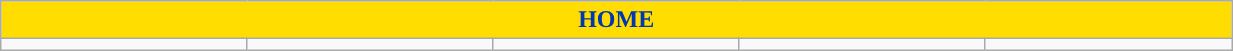<table class="wikitable collapsible collapsed" style="width:65%">
<tr>
<th colspan=15 ! style="color:#0038AF; background:#FFDD00">HOME</th>
</tr>
<tr>
<td></td>
<td></td>
<td></td>
<td></td>
<td></td>
</tr>
</table>
